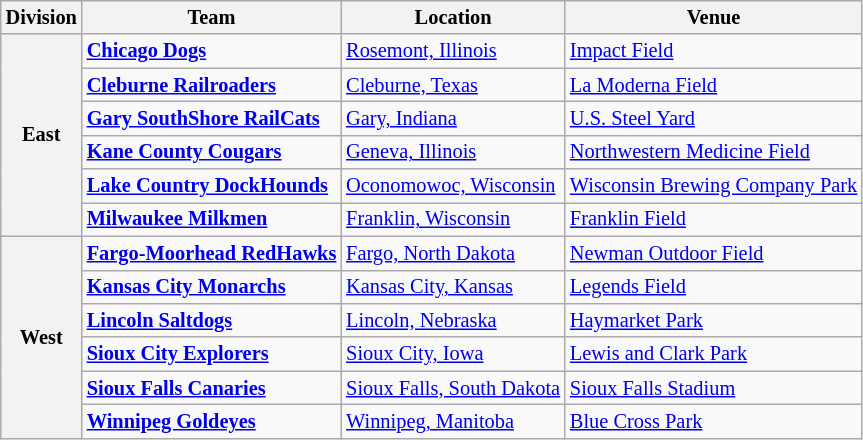<table class="wikitable" style="font-size:85%">
<tr>
<th>Division</th>
<th>Team</th>
<th>Location</th>
<th>Venue</th>
</tr>
<tr>
<th rowspan="6">East</th>
<td><strong><a href='#'>Chicago Dogs</a></strong></td>
<td><a href='#'>Rosemont, Illinois</a></td>
<td><a href='#'>Impact Field</a></td>
</tr>
<tr>
<td><strong><a href='#'>Cleburne Railroaders</a></strong></td>
<td><a href='#'>Cleburne, Texas</a></td>
<td><a href='#'>La Moderna Field</a></td>
</tr>
<tr>
<td><strong><a href='#'>Gary SouthShore RailCats</a></strong></td>
<td><a href='#'>Gary, Indiana</a></td>
<td><a href='#'>U.S. Steel Yard</a></td>
</tr>
<tr>
<td><strong><a href='#'>Kane County Cougars</a></strong></td>
<td><a href='#'>Geneva, Illinois</a></td>
<td><a href='#'>Northwestern Medicine Field</a></td>
</tr>
<tr>
<td><strong><a href='#'>Lake Country DockHounds</a></strong></td>
<td><a href='#'>Oconomowoc, Wisconsin</a></td>
<td><a href='#'>Wisconsin Brewing Company Park</a></td>
</tr>
<tr>
<td><strong><a href='#'>Milwaukee Milkmen</a></strong></td>
<td><a href='#'>Franklin, Wisconsin</a></td>
<td><a href='#'>Franklin Field</a></td>
</tr>
<tr>
<th rowspan="6">West</th>
<td><strong><a href='#'>Fargo-Moorhead RedHawks</a></strong></td>
<td><a href='#'>Fargo, North Dakota</a></td>
<td><a href='#'>Newman Outdoor Field</a></td>
</tr>
<tr>
<td><strong><a href='#'>Kansas City Monarchs</a></strong></td>
<td><a href='#'>Kansas City, Kansas</a></td>
<td><a href='#'>Legends Field</a></td>
</tr>
<tr>
<td><strong><a href='#'>Lincoln Saltdogs</a></strong></td>
<td><a href='#'>Lincoln, Nebraska</a></td>
<td><a href='#'>Haymarket Park</a></td>
</tr>
<tr>
<td><strong><a href='#'>Sioux City Explorers</a></strong></td>
<td><a href='#'>Sioux City, Iowa</a></td>
<td><a href='#'>Lewis and Clark Park</a></td>
</tr>
<tr>
<td><strong><a href='#'>Sioux Falls Canaries</a></strong></td>
<td><a href='#'>Sioux Falls, South Dakota</a></td>
<td><a href='#'>Sioux Falls Stadium</a></td>
</tr>
<tr>
<td><strong><a href='#'>Winnipeg Goldeyes</a></strong></td>
<td><a href='#'>Winnipeg, Manitoba</a></td>
<td><a href='#'>Blue Cross Park</a></td>
</tr>
</table>
